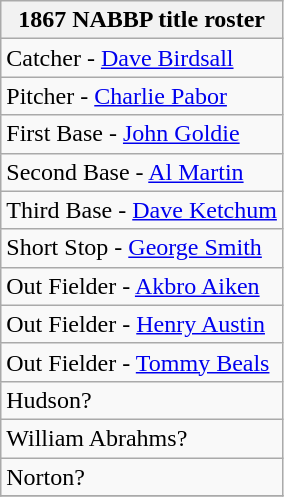<table class="wikitable">
<tr>
<th>1867 NABBP title roster</th>
</tr>
<tr>
<td>Catcher - <a href='#'>Dave Birdsall</a></td>
</tr>
<tr>
<td>Pitcher - <a href='#'>Charlie Pabor</a></td>
</tr>
<tr>
<td>First Base - <a href='#'>John Goldie</a></td>
</tr>
<tr>
<td>Second Base - <a href='#'>Al Martin</a></td>
</tr>
<tr>
<td>Third Base - <a href='#'>Dave Ketchum</a></td>
</tr>
<tr>
<td>Short Stop - <a href='#'>George Smith</a></td>
</tr>
<tr>
<td>Out Fielder - <a href='#'>Akbro Aiken</a></td>
</tr>
<tr>
<td>Out Fielder - <a href='#'>Henry Austin</a></td>
</tr>
<tr>
<td>Out Fielder - <a href='#'>Tommy Beals</a></td>
</tr>
<tr>
<td>Hudson?</td>
</tr>
<tr>
<td>William Abrahms?</td>
</tr>
<tr>
<td>Norton?</td>
</tr>
<tr>
</tr>
</table>
